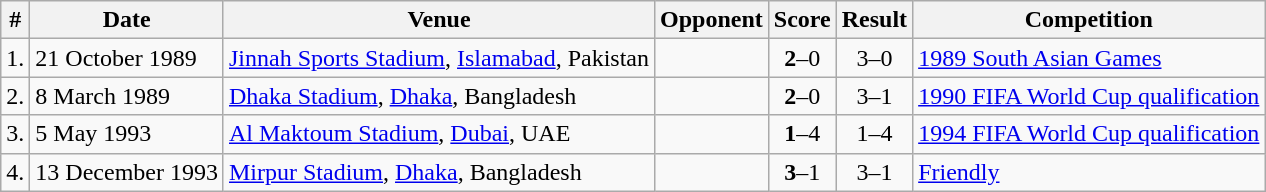<table class="wikitable">
<tr>
<th>#</th>
<th>Date</th>
<th>Venue</th>
<th>Opponent</th>
<th>Score</th>
<th>Result</th>
<th>Competition</th>
</tr>
<tr>
<td>1.</td>
<td>21 October 1989</td>
<td><a href='#'>Jinnah Sports Stadium</a>, <a href='#'>Islamabad</a>, Pakistan</td>
<td></td>
<td style="text-align:center;"><strong>2</strong>–0</td>
<td style="text-align:center;">3–0</td>
<td><a href='#'>1989 South Asian Games</a></td>
</tr>
<tr>
<td>2.</td>
<td>8 March 1989</td>
<td><a href='#'>Dhaka Stadium</a>, <a href='#'>Dhaka</a>, Bangladesh</td>
<td></td>
<td style="text-align:center;"><strong>2</strong>–0</td>
<td style="text-align:center;">3–1</td>
<td><a href='#'>1990 FIFA World Cup qualification</a></td>
</tr>
<tr>
<td>3.</td>
<td>5 May 1993</td>
<td><a href='#'>Al Maktoum Stadium</a>, <a href='#'>Dubai</a>, UAE</td>
<td></td>
<td style="text-align:center;"><strong>1</strong>–4</td>
<td style="text-align:center;">1–4</td>
<td><a href='#'>1994 FIFA World Cup qualification</a></td>
</tr>
<tr>
<td>4.</td>
<td>13 December 1993</td>
<td><a href='#'>Mirpur Stadium</a>, <a href='#'>Dhaka</a>, Bangladesh</td>
<td></td>
<td style="text-align:center;"><strong>3</strong>–1</td>
<td style="text-align:center;">3–1</td>
<td><a href='#'>Friendly</a></td>
</tr>
</table>
